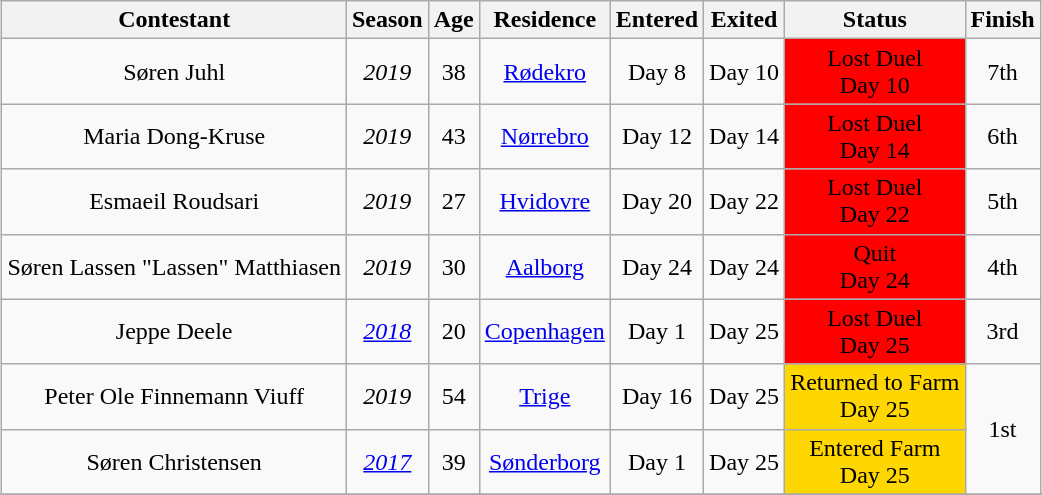<table class="wikitable sortable" style="margin:auto; text-align:center">
<tr>
<th>Contestant</th>
<th>Season</th>
<th>Age</th>
<th>Residence</th>
<th>Entered</th>
<th>Exited</th>
<th>Status</th>
<th>Finish</th>
</tr>
<tr>
<td>Søren Juhl</td>
<td><em>2019</em></td>
<td>38</td>
<td><a href='#'>Rødekro</a></td>
<td>Day 8</td>
<td>Day 10</td>
<td style="background:#ff0000;">Lost Duel<br>Day 10</td>
<td>7th</td>
</tr>
<tr>
<td>Maria Dong-Kruse</td>
<td><em>2019</em></td>
<td>43</td>
<td><a href='#'>Nørrebro</a></td>
<td>Day 12</td>
<td>Day 14</td>
<td style="background:#ff0000;">Lost Duel<br>Day 14</td>
<td>6th</td>
</tr>
<tr>
<td>Esmaeil Roudsari</td>
<td><em>2019</em></td>
<td>27</td>
<td><a href='#'>Hvidovre</a></td>
<td>Day 20</td>
<td>Day 22</td>
<td style="background:#ff0000;">Lost Duel<br>Day 22</td>
<td>5th</td>
</tr>
<tr>
<td>Søren Lassen "Lassen" Matthiasen</td>
<td><em>2019</em></td>
<td>30</td>
<td><a href='#'>Aalborg</a></td>
<td>Day 24</td>
<td>Day 24</td>
<td style="background:#ff0000;">Quit<br>Day 24</td>
<td>4th</td>
</tr>
<tr>
<td>Jeppe Deele</td>
<td><em><a href='#'>2018</a></em></td>
<td>20</td>
<td><a href='#'>Copenhagen</a></td>
<td>Day 1</td>
<td>Day 25</td>
<td style="background:#ff0000;">Lost Duel<br>Day 25</td>
<td>3rd</td>
</tr>
<tr>
<td>Peter Ole Finnemann Viuff</td>
<td><em>2019</em></td>
<td>54</td>
<td><a href='#'>Trige</a></td>
<td>Day 16</td>
<td>Day 25</td>
<td style="background:gold;">Returned to Farm<br>Day 25</td>
<td rowspan="2">1st</td>
</tr>
<tr>
<td>Søren Christensen</td>
<td><em><a href='#'>2017</a></em></td>
<td>39</td>
<td><a href='#'>Sønderborg</a></td>
<td>Day 1</td>
<td>Day 25</td>
<td style="background:gold;">Entered Farm<br>Day 25</td>
</tr>
<tr>
</tr>
</table>
